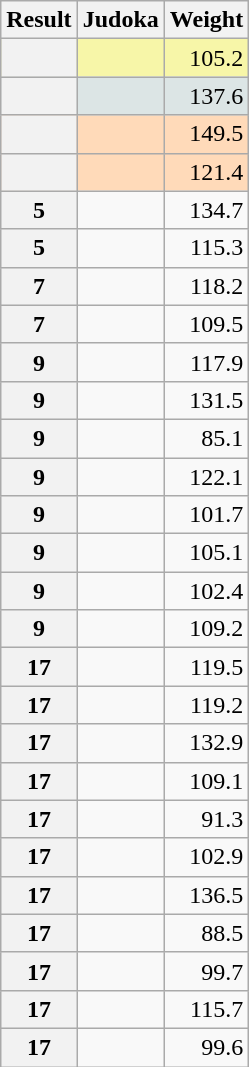<table class="wikitable sortable">
<tr>
<th>Result</th>
<th>Judoka</th>
<th>Weight</th>
</tr>
<tr bgcolor=F7F6A8>
<th></th>
<td></td>
<td align=right>105.2</td>
</tr>
<tr bgcolor=DCE5E5>
<th></th>
<td></td>
<td align=right>137.6</td>
</tr>
<tr bgcolor=FFDAB9>
<th></th>
<td></td>
<td align=right>149.5</td>
</tr>
<tr bgcolor=FFDAB9>
<th></th>
<td></td>
<td align=right>121.4</td>
</tr>
<tr>
<th>5</th>
<td></td>
<td align=right>134.7</td>
</tr>
<tr>
<th>5</th>
<td></td>
<td align=right>115.3</td>
</tr>
<tr>
<th>7</th>
<td></td>
<td align=right>118.2</td>
</tr>
<tr>
<th>7</th>
<td></td>
<td align=right>109.5</td>
</tr>
<tr>
<th>9</th>
<td></td>
<td align=right>117.9</td>
</tr>
<tr>
<th>9</th>
<td></td>
<td align=right>131.5</td>
</tr>
<tr>
<th>9</th>
<td></td>
<td align=right>85.1</td>
</tr>
<tr>
<th>9</th>
<td></td>
<td align=right>122.1</td>
</tr>
<tr>
<th>9</th>
<td></td>
<td align=right>101.7</td>
</tr>
<tr>
<th>9</th>
<td></td>
<td align=right>105.1</td>
</tr>
<tr>
<th>9</th>
<td></td>
<td align=right>102.4</td>
</tr>
<tr>
<th>9</th>
<td></td>
<td align=right>109.2</td>
</tr>
<tr>
<th>17</th>
<td></td>
<td align=right>119.5</td>
</tr>
<tr>
<th>17</th>
<td></td>
<td align=right>119.2</td>
</tr>
<tr>
<th>17</th>
<td></td>
<td align=right>132.9</td>
</tr>
<tr>
<th>17</th>
<td></td>
<td align=right>109.1</td>
</tr>
<tr>
<th>17</th>
<td></td>
<td align=right>91.3</td>
</tr>
<tr>
<th>17</th>
<td></td>
<td align=right>102.9</td>
</tr>
<tr>
<th>17</th>
<td></td>
<td align=right>136.5</td>
</tr>
<tr>
<th>17</th>
<td></td>
<td align=right>88.5</td>
</tr>
<tr>
<th>17</th>
<td></td>
<td align=right>99.7</td>
</tr>
<tr>
<th>17</th>
<td></td>
<td align=right>115.7</td>
</tr>
<tr>
<th>17</th>
<td></td>
<td align=right>99.6</td>
</tr>
</table>
